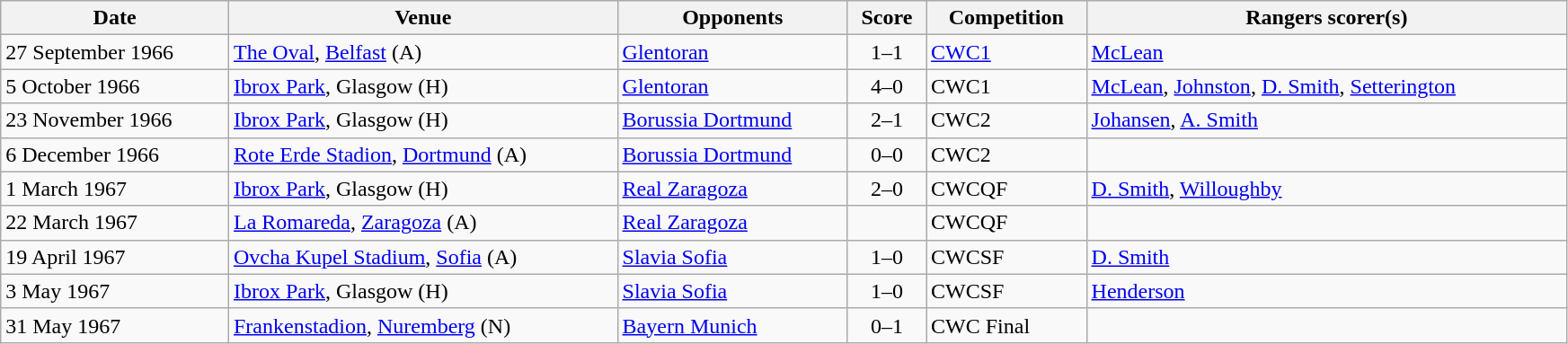<table class="wikitable" width=92%>
<tr>
<th>Date</th>
<th>Venue</th>
<th>Opponents</th>
<th>Score</th>
<th>Competition</th>
<th>Rangers scorer(s)</th>
</tr>
<tr>
<td>27 September 1966</td>
<td><a href='#'>The Oval</a>, <a href='#'>Belfast</a> (A)</td>
<td> <a href='#'>Glentoran</a></td>
<td align=center>1–1</td>
<td><a href='#'>CWC1</a></td>
<td><a href='#'>McLean</a></td>
</tr>
<tr>
<td>5 October 1966</td>
<td><a href='#'>Ibrox Park</a>, Glasgow (H)</td>
<td> <a href='#'>Glentoran</a></td>
<td align=center>4–0</td>
<td>CWC1</td>
<td><a href='#'>McLean</a>, <a href='#'>Johnston</a>, <a href='#'>D. Smith</a>, <a href='#'>Setterington</a></td>
</tr>
<tr>
<td>23 November 1966</td>
<td><a href='#'>Ibrox Park</a>, Glasgow (H)</td>
<td> <a href='#'>Borussia Dortmund</a></td>
<td align=center>2–1</td>
<td>CWC2</td>
<td><a href='#'>Johansen</a>, <a href='#'>A. Smith</a></td>
</tr>
<tr>
<td>6 December 1966</td>
<td><a href='#'>Rote Erde Stadion</a>, <a href='#'>Dortmund</a> (A)</td>
<td> <a href='#'>Borussia Dortmund</a></td>
<td align=center>0–0</td>
<td>CWC2</td>
<td></td>
</tr>
<tr>
<td>1 March 1967</td>
<td><a href='#'>Ibrox Park</a>, Glasgow (H)</td>
<td> <a href='#'>Real Zaragoza</a></td>
<td align=center>2–0</td>
<td>CWCQF</td>
<td><a href='#'>D. Smith</a>, <a href='#'>Willoughby</a></td>
</tr>
<tr>
<td>22 March 1967</td>
<td><a href='#'>La Romareda</a>, <a href='#'>Zaragoza</a> (A)</td>
<td> <a href='#'>Real Zaragoza</a></td>
<td align=center></td>
<td>CWCQF</td>
<td></td>
</tr>
<tr>
<td>19 April 1967</td>
<td><a href='#'>Ovcha Kupel Stadium</a>, <a href='#'>Sofia</a> (A)</td>
<td> <a href='#'>Slavia Sofia</a></td>
<td align=center>1–0</td>
<td>CWCSF</td>
<td><a href='#'>D. Smith</a></td>
</tr>
<tr>
<td>3 May 1967</td>
<td><a href='#'>Ibrox Park</a>, Glasgow (H)</td>
<td> <a href='#'>Slavia Sofia</a></td>
<td align=center>1–0</td>
<td>CWCSF</td>
<td><a href='#'>Henderson</a></td>
</tr>
<tr>
<td>31 May 1967</td>
<td><a href='#'>Frankenstadion</a>, <a href='#'>Nuremberg</a> (N)</td>
<td> <a href='#'>Bayern Munich</a></td>
<td align=center>0–1 </td>
<td>CWC Final</td>
<td></td>
</tr>
</table>
